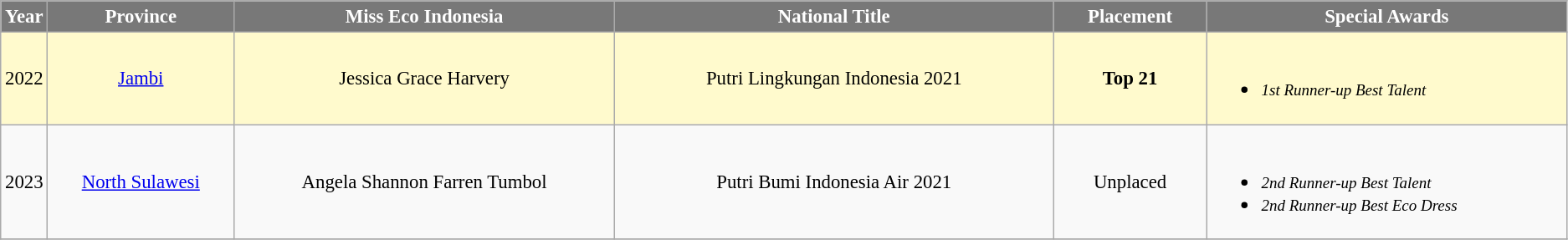<table class="wikitable sortable" style="font-size: 95%; text-align:center">
<tr>
<th width="30" style="background-color:#787878;color:#FFFFFF;">Year</th>
<th width="150" style="background-color:#787878;color:#FFFFFF;">Province</th>
<th width="320" style="background-color:#787878;color:#FFFFFF;">Miss Eco Indonesia</th>
<th width="370" style="background-color:#787878;color:#FFFFFF;">National Title</th>
<th width="120" style="background-color:#787878;color:#FFFFFF;">Placement</th>
<th width="300" style="background-color:#787878;color:#FFFFFF;">Special Awards</th>
</tr>
<tr style="background-color:#FFFACD; ">
<td>2022</td>
<td><a href='#'>Jambi</a></td>
<td>Jessica Grace Harvery</td>
<td>Putri Lingkungan Indonesia 2021</td>
<td><strong>Top 21</strong></td>
<td align="left"><br><ul><li><small><em>1st Runner-up Best Talent</em></small></li></ul></td>
</tr>
<tr>
<td>2023</td>
<td><a href='#'>North Sulawesi</a></td>
<td>Angela Shannon Farren Tumbol</td>
<td>Putri Bumi Indonesia Air 2021</td>
<td>Unplaced</td>
<td align="left"><br><ul><li><small><em>2nd Runner-up Best Talent</em></small></li><li><small><em>2nd Runner-up Best Eco Dress</em></small></li></ul></td>
</tr>
<tr>
</tr>
</table>
